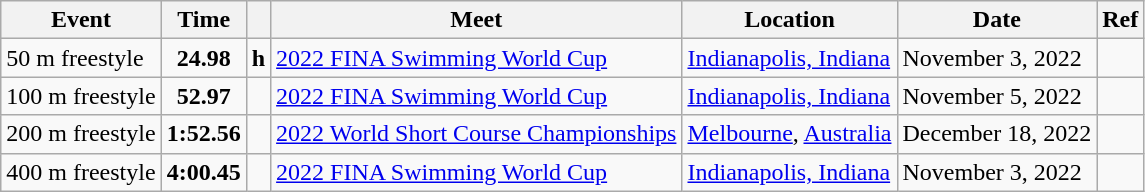<table class="wikitable">
<tr>
<th>Event</th>
<th>Time</th>
<th></th>
<th>Meet</th>
<th>Location</th>
<th>Date</th>
<th>Ref</th>
</tr>
<tr>
<td>50 m freestyle</td>
<td style="text-align:center;"><strong>24.98</strong></td>
<td><strong>h</strong></td>
<td><a href='#'>2022 FINA Swimming World Cup</a></td>
<td><a href='#'>Indianapolis, Indiana</a></td>
<td>November 3, 2022</td>
<td style="text-align:center;"></td>
</tr>
<tr>
<td>100 m freestyle</td>
<td style="text-align:center;"><strong>52.97</strong></td>
<td></td>
<td><a href='#'>2022 FINA Swimming World Cup</a></td>
<td><a href='#'>Indianapolis, Indiana</a></td>
<td>November 5, 2022</td>
<td style="text-align:center;"></td>
</tr>
<tr>
<td>200 m freestyle</td>
<td style="text-align:center;"><strong>1:52.56</strong></td>
<td></td>
<td><a href='#'>2022 World Short Course Championships</a></td>
<td><a href='#'>Melbourne</a>, <a href='#'>Australia</a></td>
<td>December 18, 2022</td>
<td style="text-align:center;"></td>
</tr>
<tr>
<td>400 m freestyle</td>
<td style="text-align:center;"><strong>4:00.45</strong></td>
<td></td>
<td><a href='#'>2022 FINA Swimming World Cup</a></td>
<td><a href='#'>Indianapolis, Indiana</a></td>
<td>November 3, 2022</td>
<td style="text-align:center;"></td>
</tr>
</table>
